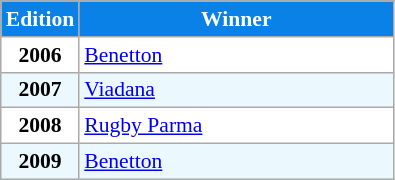<table class="wikitable" style="font-size:90%; width:auto">
<tr>
<th width="20%" style="background:#0981E7;color:#FFFFFF">Edition</th>
<th width="80%" style="background:#0981E7;color:#FFFFFF">Winner</th>
</tr>
<tr bgcolor="#FFFFFF">
<td align="center"><strong>2006</strong></td>
<td align="left"><a href='#'>Benetton</a></td>
</tr>
<tr bgcolor="#EBF8FD">
<td align="center"><strong>2007</strong></td>
<td align="left"><a href='#'>Viadana</a></td>
</tr>
<tr bgcolor="#FFFFFF">
<td align="center"><strong>2008</strong></td>
<td align="left"><a href='#'>Rugby Parma</a></td>
</tr>
<tr bgcolor="#EBF8FD">
<td align="center"><strong>2009</strong></td>
<td align="left"><a href='#'>Benetton</a></td>
</tr>
</table>
